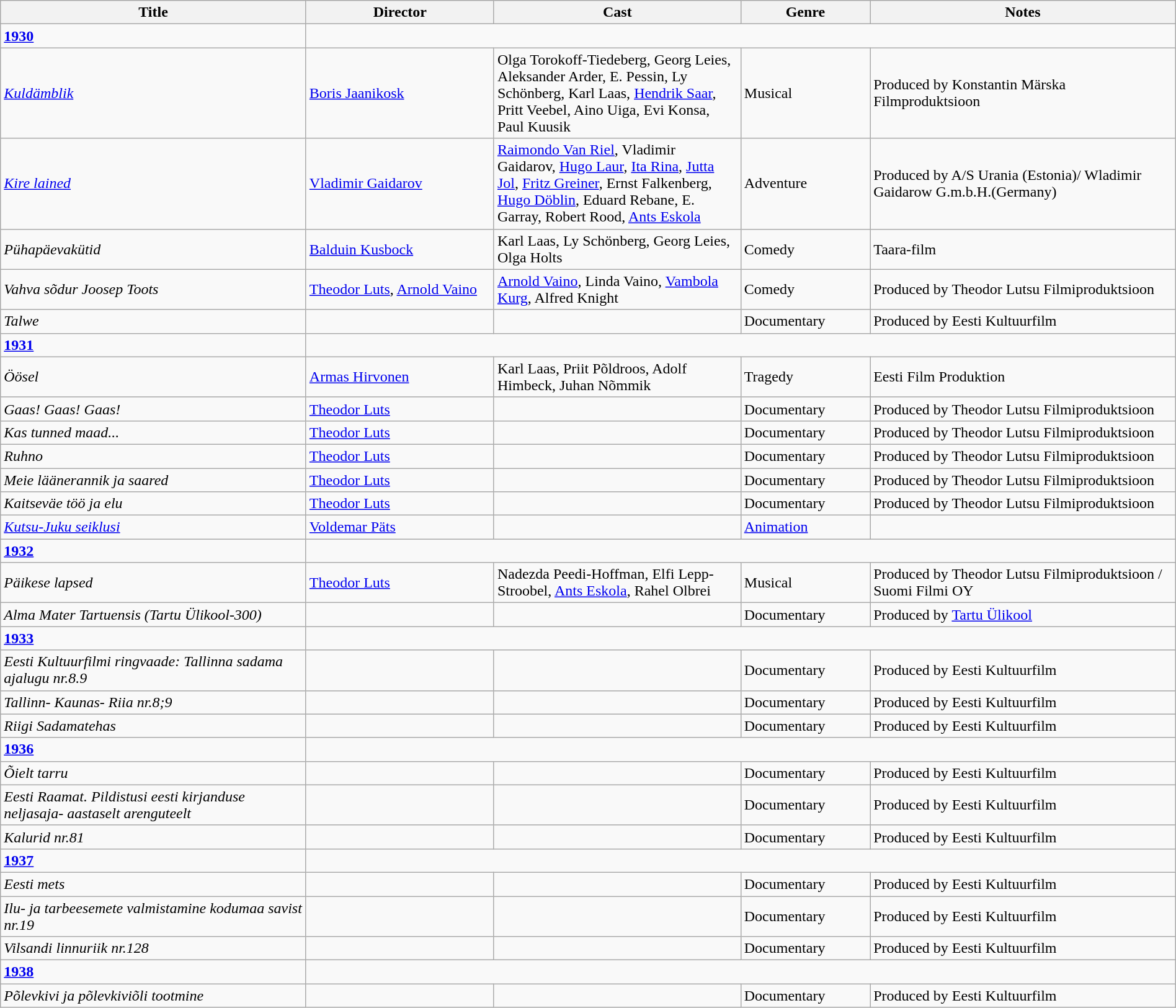<table class="wikitable" width= "100%">
<tr>
<th width=26%>Title</th>
<th width=16%>Director</th>
<th width=21%>Cast</th>
<th width=11%>Genre</th>
<th width=26%>Notes</th>
</tr>
<tr>
<td><strong><a href='#'>1930</a></strong></td>
</tr>
<tr>
<td><em><a href='#'>Kuldämblik</a></em></td>
<td><a href='#'>Boris Jaanikosk</a></td>
<td>Olga Torokoff-Tiedeberg, Georg Leies, Aleksander Arder, E. Pessin, Ly Schönberg, Karl Laas, <a href='#'>Hendrik Saar</a>, Pritt Veebel, Aino Uiga, Evi Konsa, Paul Kuusik</td>
<td>Musical</td>
<td>Produced by Konstantin Märska Filmproduktsioon</td>
</tr>
<tr>
<td><em><a href='#'>Kire lained</a></em></td>
<td><a href='#'>Vladimir Gaidarov</a></td>
<td><a href='#'>Raimondo Van Riel</a>, Vladimir Gaidarov, <a href='#'>Hugo Laur</a>, <a href='#'>Ita Rina</a>, <a href='#'>Jutta Jol</a>, <a href='#'>Fritz Greiner</a>, Ernst Falkenberg, <a href='#'>Hugo Döblin</a>, Eduard Rebane, E. Garray, Robert Rood, <a href='#'>Ants Eskola</a></td>
<td>Adventure</td>
<td>Produced by A/S Urania (Estonia)/ Wladimir Gaidarow G.m.b.H.(Germany)</td>
</tr>
<tr>
<td><em>Pühapäevakütid</em></td>
<td><a href='#'>Balduin Kusbock</a></td>
<td>Karl Laas, Ly Schönberg, Georg Leies, Olga Holts</td>
<td>Comedy</td>
<td>Taara-film</td>
</tr>
<tr>
<td><em>Vahva sõdur Joosep Toots</em></td>
<td><a href='#'>Theodor Luts</a>, <a href='#'>Arnold Vaino</a></td>
<td><a href='#'>Arnold Vaino</a>, Linda Vaino, <a href='#'>Vambola Kurg</a>, Alfred Knight</td>
<td>Comedy</td>
<td>Produced by Theodor Lutsu Filmiproduktsioon</td>
</tr>
<tr>
<td><em>Talwe</em></td>
<td></td>
<td></td>
<td>Documentary</td>
<td>Produced by Eesti Kultuurfilm</td>
</tr>
<tr>
<td><strong><a href='#'>1931</a></strong></td>
</tr>
<tr>
<td><em>Öösel</em></td>
<td><a href='#'>Armas Hirvonen</a></td>
<td>Karl Laas, Priit Põldroos, Adolf Himbeck, Juhan Nõmmik</td>
<td>Tragedy</td>
<td>Eesti Film Produktion</td>
</tr>
<tr>
<td><em>Gaas! Gaas! Gaas!</em></td>
<td><a href='#'>Theodor Luts</a></td>
<td></td>
<td>Documentary</td>
<td>Produced by Theodor Lutsu Filmiproduktsioon</td>
</tr>
<tr>
<td><em>Kas tunned maad...</em></td>
<td><a href='#'>Theodor Luts</a></td>
<td></td>
<td>Documentary</td>
<td>Produced by Theodor Lutsu Filmiproduktsioon</td>
</tr>
<tr>
<td><em>Ruhno</em></td>
<td><a href='#'>Theodor Luts</a></td>
<td></td>
<td>Documentary</td>
<td>Produced by Theodor Lutsu Filmiproduktsioon</td>
</tr>
<tr>
<td><em>Meie läänerannik ja saared</em></td>
<td><a href='#'>Theodor Luts</a></td>
<td></td>
<td>Documentary</td>
<td>Produced by Theodor Lutsu Filmiproduktsioon</td>
</tr>
<tr>
<td><em>Kaitseväe töö ja elu</em></td>
<td><a href='#'>Theodor Luts</a></td>
<td></td>
<td>Documentary</td>
<td>Produced by Theodor Lutsu Filmiproduktsioon</td>
</tr>
<tr>
<td><em><a href='#'>Kutsu-Juku seiklusi</a></em></td>
<td><a href='#'>Voldemar Päts</a></td>
<td></td>
<td><a href='#'>Animation</a></td>
<td></td>
</tr>
<tr>
<td><strong><a href='#'>1932</a></strong></td>
</tr>
<tr>
<td><em>Päikese lapsed</em></td>
<td><a href='#'>Theodor Luts</a></td>
<td>Nadezda Peedi-Hoffman, Elfi Lepp-Stroobel, <a href='#'>Ants Eskola</a>, Rahel Olbrei</td>
<td>Musical</td>
<td>Produced by Theodor Lutsu Filmiproduktsioon / Suomi Filmi OY</td>
</tr>
<tr>
<td><em>Alma Mater Tartuensis (Tartu Ülikool-300)</em></td>
<td></td>
<td></td>
<td>Documentary</td>
<td>Produced by <a href='#'>Tartu Ülikool</a></td>
</tr>
<tr>
<td><strong><a href='#'>1933</a></strong></td>
</tr>
<tr>
<td><em>Eesti Kultuurfilmi ringvaade: Tallinna sadama ajalugu nr.8.9</em></td>
<td></td>
<td></td>
<td>Documentary</td>
<td>Produced by Eesti Kultuurfilm</td>
</tr>
<tr>
<td><em>Tallinn- Kaunas- Riia nr.8;9</em></td>
<td></td>
<td></td>
<td>Documentary</td>
<td>Produced by Eesti Kultuurfilm</td>
</tr>
<tr>
<td><em>Riigi Sadamatehas</em></td>
<td></td>
<td></td>
<td>Documentary</td>
<td>Produced by Eesti Kultuurfilm</td>
</tr>
<tr>
<td><strong><a href='#'>1936</a></strong></td>
</tr>
<tr>
<td><em>Õielt tarru</em></td>
<td></td>
<td></td>
<td>Documentary</td>
<td>Produced by Eesti Kultuurfilm</td>
</tr>
<tr>
<td><em>Eesti Raamat. Pildistusi eesti kirjanduse neljasaja- aastaselt arenguteelt</em></td>
<td></td>
<td></td>
<td>Documentary</td>
<td>Produced by Eesti Kultuurfilm</td>
</tr>
<tr>
<td><em>Kalurid nr.81</em></td>
<td></td>
<td></td>
<td>Documentary</td>
<td>Produced by Eesti Kultuurfilm</td>
</tr>
<tr>
<td><strong><a href='#'>1937</a></strong></td>
</tr>
<tr>
<td><em>Eesti mets</em></td>
<td></td>
<td></td>
<td>Documentary</td>
<td>Produced by Eesti Kultuurfilm</td>
</tr>
<tr>
<td><em>Ilu- ja tarbeesemete valmistamine kodumaa savist nr.19</em></td>
<td></td>
<td></td>
<td>Documentary</td>
<td>Produced by Eesti Kultuurfilm</td>
</tr>
<tr>
<td><em>Vilsandi linnuriik nr.128</em></td>
<td></td>
<td></td>
<td>Documentary</td>
<td>Produced by Eesti Kultuurfilm</td>
</tr>
<tr>
<td><strong><a href='#'>1938</a></strong></td>
</tr>
<tr>
<td><em>Põlevkivi ja põlevkiviõli tootmine</em></td>
<td></td>
<td></td>
<td>Documentary</td>
<td>Produced by Eesti Kultuurfilm</td>
</tr>
</table>
